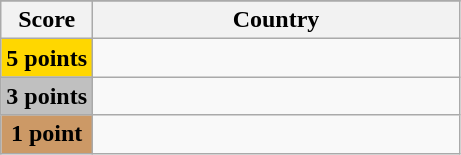<table class="wikitable">
<tr>
</tr>
<tr>
<th scope="col" width="20%">Score</th>
<th scope="col">Country</th>
</tr>
<tr>
<th scope="row" style="background:gold">5 points</th>
<td></td>
</tr>
<tr>
<th scope="row" style="background:silver">3 points</th>
<td></td>
</tr>
<tr>
<th scope="row" style="background:#CC9966">1 point</th>
<td></td>
</tr>
</table>
